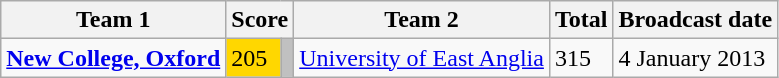<table class="wikitable">
<tr>
<th>Team 1</th>
<th colspan=2>Score</th>
<th>Team 2</th>
<th>Total</th>
<th>Broadcast date</th>
</tr>
<tr>
<td><strong><a href='#'>New College, Oxford</a></strong></td>
<td style="background:gold">205</td>
<td style="background:silver"></td>
<td><a href='#'>University of East Anglia</a></td>
<td>315</td>
<td>4 January 2013</td>
</tr>
</table>
